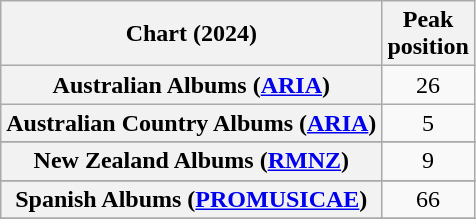<table class="wikitable sortable plainrowheaders" style="text-align:center">
<tr>
<th scope="col">Chart (2024)</th>
<th scope="col">Peak<br>position</th>
</tr>
<tr>
<th scope="row">Australian Albums (<a href='#'>ARIA</a>)</th>
<td>26</td>
</tr>
<tr>
<th scope="row">Australian Country Albums (<a href='#'>ARIA</a>)</th>
<td>5</td>
</tr>
<tr>
</tr>
<tr>
</tr>
<tr>
</tr>
<tr>
</tr>
<tr>
</tr>
<tr>
</tr>
<tr>
</tr>
<tr>
<th scope="row">New Zealand Albums (<a href='#'>RMNZ</a>)</th>
<td>9</td>
</tr>
<tr>
</tr>
<tr>
<th scope="row">Spanish Albums (<a href='#'>PROMUSICAE</a>)</th>
<td>66</td>
</tr>
<tr>
</tr>
<tr>
</tr>
<tr>
</tr>
<tr>
</tr>
<tr>
</tr>
<tr>
</tr>
<tr>
</tr>
</table>
